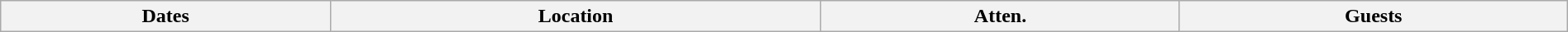<table class="wikitable" width="100%">
<tr>
<th>Dates</th>
<th>Location</th>
<th>Atten.</th>
<th>Guests<br>

















</th>
</tr>
</table>
